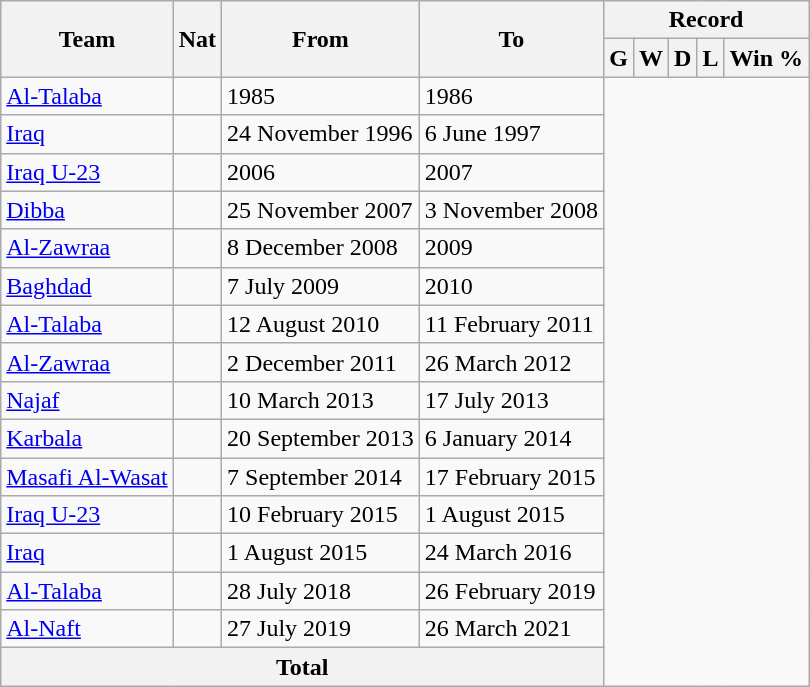<table class="wikitable" style="text-align: center">
<tr>
<th rowspan="2">Team</th>
<th rowspan="2">Nat</th>
<th rowspan="2">From</th>
<th rowspan="2">To</th>
<th colspan="5">Record</th>
</tr>
<tr>
<th>G</th>
<th>W</th>
<th>D</th>
<th>L</th>
<th>Win %</th>
</tr>
<tr>
<td align=left><a href='#'>Al-Talaba</a></td>
<td></td>
<td align=left>1985</td>
<td align=left>1986<br></td>
</tr>
<tr>
<td align=left><a href='#'>Iraq</a></td>
<td></td>
<td align=left>24 November 1996</td>
<td align=left>6 June 1997<br></td>
</tr>
<tr>
<td align=left><a href='#'>Iraq U-23</a></td>
<td></td>
<td align=left>2006</td>
<td align=left>2007<br></td>
</tr>
<tr>
<td align=left><a href='#'>Dibba</a></td>
<td></td>
<td align=left>25 November 2007</td>
<td align=left>3 November 2008<br></td>
</tr>
<tr>
<td align=left><a href='#'>Al-Zawraa</a></td>
<td></td>
<td align=left>8 December 2008</td>
<td align=left>2009<br></td>
</tr>
<tr>
<td align=left><a href='#'>Baghdad</a></td>
<td></td>
<td align=left>7 July 2009</td>
<td align=left>2010<br></td>
</tr>
<tr>
<td align=left><a href='#'>Al-Talaba</a></td>
<td></td>
<td align=left>12 August 2010</td>
<td align=left>11 February 2011<br></td>
</tr>
<tr>
<td align=left><a href='#'>Al-Zawraa</a></td>
<td></td>
<td align=left>2 December 2011</td>
<td align=left>26 March 2012<br></td>
</tr>
<tr>
<td align=left><a href='#'>Najaf</a></td>
<td></td>
<td align=left>10 March 2013</td>
<td align=left>17 July 2013<br></td>
</tr>
<tr>
<td align=left><a href='#'>Karbala</a></td>
<td></td>
<td align=left>20 September 2013</td>
<td align=left>6 January 2014<br></td>
</tr>
<tr>
<td align=left><a href='#'>Masafi Al-Wasat</a></td>
<td></td>
<td align=left>7 September 2014</td>
<td align=left>17 February 2015<br></td>
</tr>
<tr>
<td align=left><a href='#'>Iraq U-23</a></td>
<td></td>
<td align=left>10 February 2015</td>
<td align=left>1 August 2015<br></td>
</tr>
<tr>
<td align=left><a href='#'>Iraq</a></td>
<td></td>
<td align=left>1 August 2015</td>
<td align=left>24 March 2016<br></td>
</tr>
<tr>
<td align=left><a href='#'>Al-Talaba</a></td>
<td></td>
<td align=left>28 July 2018</td>
<td align=left>26 February 2019<br></td>
</tr>
<tr>
<td align=left><a href='#'>Al-Naft</a></td>
<td></td>
<td align=left>27 July 2019</td>
<td align=left>26 March 2021<br></td>
</tr>
<tr>
<th colspan="4" align="center" valign=middle>Total<br></th>
</tr>
</table>
